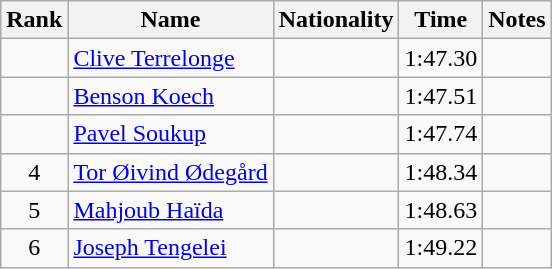<table class="wikitable sortable" style="text-align:center">
<tr>
<th>Rank</th>
<th>Name</th>
<th>Nationality</th>
<th>Time</th>
<th>Notes</th>
</tr>
<tr>
<td></td>
<td align="left"><a href='#'>Clive Terrelonge</a></td>
<td align=left></td>
<td>1:47.30</td>
<td></td>
</tr>
<tr>
<td></td>
<td align="left"><a href='#'>Benson Koech</a></td>
<td align=left></td>
<td>1:47.51</td>
<td></td>
</tr>
<tr>
<td></td>
<td align="left"><a href='#'>Pavel Soukup</a></td>
<td align=left></td>
<td>1:47.74</td>
<td></td>
</tr>
<tr>
<td>4</td>
<td align="left"><a href='#'>Tor Øivind Ødegård</a></td>
<td align=left></td>
<td>1:48.34</td>
<td></td>
</tr>
<tr>
<td>5</td>
<td align="left"><a href='#'>Mahjoub Haïda</a></td>
<td align=left></td>
<td>1:48.63</td>
<td></td>
</tr>
<tr>
<td>6</td>
<td align="left"><a href='#'>Joseph Tengelei</a></td>
<td align=left></td>
<td>1:49.22</td>
<td></td>
</tr>
</table>
